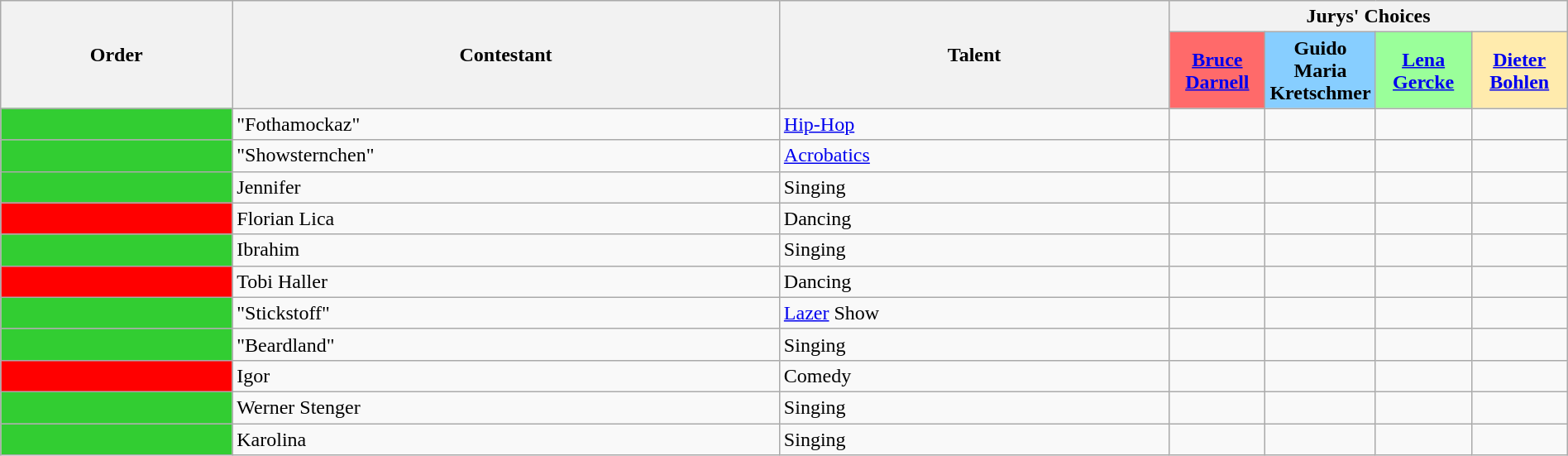<table class="wikitable" style="width:100%;">
<tr>
<th rowspan="2">Order</th>
<th rowspan="2">Contestant</th>
<th rowspan="2">Talent</th>
<th colspan="4">Jurys' Choices</th>
</tr>
<tr>
<th style="background-color:#FF6A6A" width="70"><a href='#'>Bruce Darnell</a></th>
<th style="background-color:#87CEFF" width="70">Guido Maria Kretschmer</th>
<th style="background-color:#9AFF9A" width="70"><a href='#'>Lena Gercke</a></th>
<th style="background-color:#FFEBAD" width="70"><a href='#'>Dieter Bohlen</a></th>
</tr>
<tr>
<td bgcolor=limegreen></td>
<td>"Fothamockaz"</td>
<td><a href='#'>Hip-Hop</a></td>
<td style=";text-align:center;"></td>
<td style=";text-align:center;"></td>
<td style=";text-align:center;"></td>
<td style=";text-align:center;"></td>
</tr>
<tr>
<td bgcolor=limegreen></td>
<td>"Showsternchen"</td>
<td><a href='#'>Acrobatics</a></td>
<td style=";text-align:center;"></td>
<td style=";text-align:center;"></td>
<td style=";text-align:center;"></td>
<td style=";text-align:center;"></td>
</tr>
<tr>
<td bgcolor=limegreen></td>
<td>Jennifer</td>
<td>Singing</td>
<td style=";text-align:center;"></td>
<td style=";text-align:center;"></td>
<td style=";text-align:center;"></td>
<td style=";text-align:center;"></td>
</tr>
<tr>
<td bgcolor=red></td>
<td>Florian Lica</td>
<td>Dancing</td>
<td style=";text-align:center;"></td>
<td style=";text-align:center;"></td>
<td style=";text-align:center;"></td>
<td style=";text-align:center;"></td>
</tr>
<tr>
<td bgcolor=limegreen></td>
<td>Ibrahim</td>
<td>Singing</td>
<td style=";text-align:center;"></td>
<td style=";text-align:center;"></td>
<td style=";text-align:center;"></td>
<td style=";text-align:center;"></td>
</tr>
<tr>
<td bgcolor=red></td>
<td>Tobi Haller</td>
<td>Dancing</td>
<td style=";text-align:center;"></td>
<td style=";text-align:center;"></td>
<td style=";text-align:center;"></td>
<td style=";text-align:center;"></td>
</tr>
<tr>
<td bgcolor=limegreen></td>
<td>"Stickstoff"</td>
<td><a href='#'>Lazer</a> Show</td>
<td style=";text-align:center;"></td>
<td style=";text-align:center;"></td>
<td style=";text-align:center;"></td>
<td style=";text-align:center;"></td>
</tr>
<tr>
<td bgcolor=limegreen></td>
<td>"Beardland"</td>
<td>Singing</td>
<td style=";text-align:center;"></td>
<td style=";text-align:center;"></td>
<td style=";text-align:center;"></td>
<td style=";text-align:center;"></td>
</tr>
<tr>
<td bgcolor=red></td>
<td>Igor</td>
<td>Comedy</td>
<td style=";text-align:center;"></td>
<td style=";text-align:center;"></td>
<td style=";text-align:center;"></td>
<td style=";text-align:center;"></td>
</tr>
<tr>
<td bgcolor=limegreen></td>
<td>Werner Stenger</td>
<td>Singing</td>
<td style=";text-align:center;"></td>
<td style=";text-align:center;"></td>
<td style=";text-align:center;"></td>
<td style=";text-align:center;"></td>
</tr>
<tr>
<td bgcolor=limegreen></td>
<td>Karolina</td>
<td>Singing</td>
<td style=";text-align:center;"></td>
<td style=";text-align:center;"></td>
<td style=";text-align:center;"></td>
<td style=";text-align:center;"></td>
</tr>
</table>
